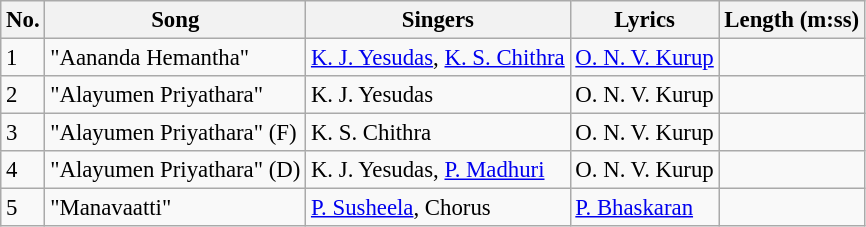<table class="wikitable" style="font-size:95%;">
<tr>
<th>No.</th>
<th>Song</th>
<th>Singers</th>
<th>Lyrics</th>
<th>Length (m:ss)</th>
</tr>
<tr>
<td>1</td>
<td>"Aananda Hemantha"</td>
<td><a href='#'>K. J. Yesudas</a>, <a href='#'>K. S. Chithra</a></td>
<td><a href='#'>O. N. V. Kurup</a></td>
<td></td>
</tr>
<tr>
<td>2</td>
<td>"Alayumen Priyathara"</td>
<td>K. J. Yesudas</td>
<td>O. N. V. Kurup</td>
<td></td>
</tr>
<tr>
<td>3</td>
<td>"Alayumen Priyathara" (F)</td>
<td>K. S. Chithra</td>
<td>O. N. V. Kurup</td>
<td></td>
</tr>
<tr>
<td>4</td>
<td>"Alayumen Priyathara" (D)</td>
<td>K. J. Yesudas, <a href='#'>P. Madhuri</a></td>
<td>O. N. V. Kurup</td>
<td></td>
</tr>
<tr>
<td>5</td>
<td>"Manavaatti"</td>
<td><a href='#'>P. Susheela</a>, Chorus</td>
<td><a href='#'>P. Bhaskaran</a></td>
<td></td>
</tr>
</table>
